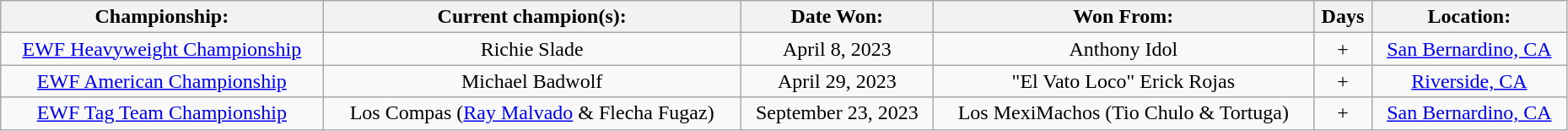<table class="wikitable sortable" width=98% style="text-align:center;">
<tr>
<th>Championship:</th>
<th>Current champion(s):</th>
<th>Date Won:</th>
<th>Won From:</th>
<th>Days</th>
<th>Location:</th>
</tr>
<tr>
<td><a href='#'>EWF Heavyweight Championship</a></td>
<td>Richie Slade</td>
<td>April 8, 2023</td>
<td>Anthony Idol</td>
<td>+</td>
<td><a href='#'>San Bernardino, CA</a></td>
</tr>
<tr>
<td><a href='#'>EWF American Championship</a></td>
<td>Michael Badwolf</td>
<td>April 29, 2023</td>
<td>"El Vato Loco" Erick Rojas</td>
<td>+</td>
<td><a href='#'>Riverside, CA</a></td>
</tr>
<tr>
<td><a href='#'>EWF Tag Team Championship</a></td>
<td>Los Compas (<a href='#'>Ray Malvado</a> & Flecha Fugaz)</td>
<td>September 23, 2023</td>
<td>Los MexiMachos (Tio Chulo & Tortuga)</td>
<td>+</td>
<td><a href='#'>San Bernardino, CA</a></td>
</tr>
</table>
